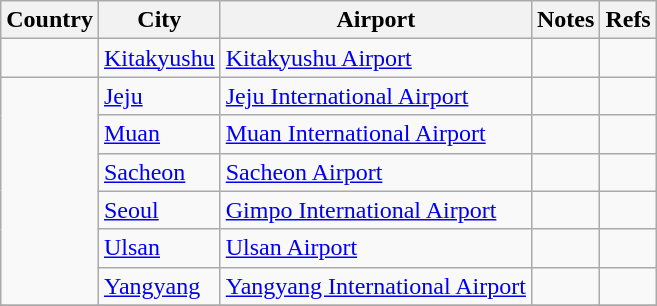<table class="sortable wikitable">
<tr>
<th>Country</th>
<th>City</th>
<th>Airport</th>
<th>Notes</th>
<th>Refs</th>
</tr>
<tr>
<td></td>
<td><a href='#'>Kitakyushu</a></td>
<td><a href='#'>Kitakyushu Airport</a></td>
<td align=center></td>
<td align=center></td>
</tr>
<tr>
<td rowspan="6"></td>
<td><a href='#'>Jeju</a></td>
<td><a href='#'>Jeju International Airport</a></td>
<td align=center></td>
<td align=center></td>
</tr>
<tr>
<td><a href='#'>Muan</a></td>
<td><a href='#'>Muan International Airport</a></td>
<td align=center></td>
<td align=center></td>
</tr>
<tr>
<td><a href='#'>Sacheon</a></td>
<td><a href='#'>Sacheon Airport</a></td>
<td align=center></td>
<td align=center></td>
</tr>
<tr>
<td><a href='#'>Seoul</a></td>
<td><a href='#'>Gimpo International Airport</a></td>
<td align=center></td>
<td align=center></td>
</tr>
<tr>
<td><a href='#'>Ulsan</a></td>
<td><a href='#'>Ulsan Airport</a></td>
<td></td>
<td align=center></td>
</tr>
<tr>
<td><a href='#'>Yangyang</a></td>
<td><a href='#'>Yangyang International Airport</a></td>
<td align=center></td>
<td align=center></td>
</tr>
<tr>
</tr>
</table>
